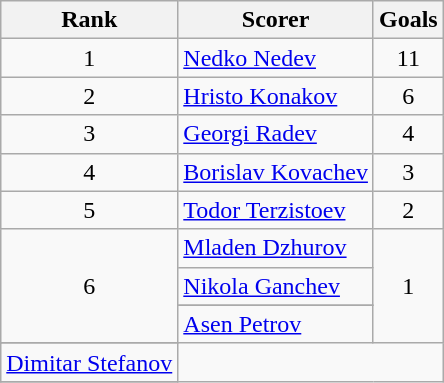<table class="wikitable" style="text-align:center">
<tr>
<th>Rank</th>
<th>Scorer</th>
<th>Goals</th>
</tr>
<tr>
<td rowspan="1">1</td>
<td align="left"> <a href='#'>Nedko Nedev</a></td>
<td rowspan="1">11</td>
</tr>
<tr>
<td rowspan="1">2</td>
<td align="left"> <a href='#'>Hristo Konakov</a></td>
<td rowspan="1">6</td>
</tr>
<tr>
<td rowspan="1">3</td>
<td align="left"> <a href='#'>Georgi Radev</a></td>
<td rowspan="1">4</td>
</tr>
<tr>
<td rowspan="1">4</td>
<td align="left"> <a href='#'>Borislav Kovachev</a></td>
<td rowspan="1">3</td>
</tr>
<tr>
<td rowspan="1">5</td>
<td align="left"> <a href='#'>Todor Terzistoev</a></td>
<td rowspan="1">2</td>
</tr>
<tr>
<td rowspan="4">6</td>
<td align="left"> <a href='#'>Mladen Dzhurov</a></td>
<td rowspan="4">1</td>
</tr>
<tr>
<td align="left"> <a href='#'>Nikola Ganchev</a></td>
</tr>
<tr>
</tr>
<tr>
<td align="left"> <a href='#'>Asen Petrov</a></td>
</tr>
<tr>
</tr>
<tr>
<td align="left"> <a href='#'>Dimitar Stefanov</a></td>
</tr>
<tr>
</tr>
</table>
